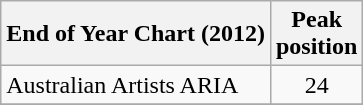<table class="wikitable">
<tr>
<th align="left">End of Year Chart (2012)</th>
<th align="center">Peak<br>position</th>
</tr>
<tr>
<td align="left">Australian Artists ARIA</td>
<td align="center">24</td>
</tr>
<tr>
</tr>
</table>
